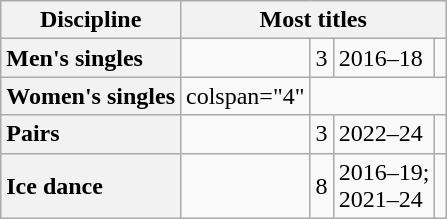<table class="wikitable unsortable" style="text-align:left">
<tr>
<th scope="col">Discipline</th>
<th colspan="4" scope="col">Most titles</th>
</tr>
<tr>
<th scope="row" style="text-align:left">Men's singles</th>
<td></td>
<td>3</td>
<td>2016–18</td>
<td></td>
</tr>
<tr>
<th scope="row" style="text-align:left">Women's singles</th>
<td>colspan="4" </td>
</tr>
<tr>
<th scope="row" style="text-align:left">Pairs</th>
<td></td>
<td>3</td>
<td>2022–24</td>
<td></td>
</tr>
<tr>
<th scope="row" style="text-align:left">Ice dance</th>
<td></td>
<td>8</td>
<td>2016–19;<br>2021–24</td>
<td></td>
</tr>
</table>
